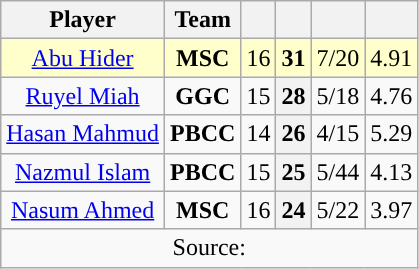<table class="wikitable sortable" style="text-align:center">
<tr>
<th class="unsortable">Player</th>
<th>Team</th>
<th></th>
<th></th>
<th></th>
<th></th>
</tr>
<tr style="background:#ffc">
<td><a href='#'>Abu Hider</a></td>
<td><strong>MSC</strong></td>
<td>16</td>
<th style="background:#ffc">31</th>
<td>7/20</td>
<td>4.91</td>
</tr>
<tr>
<td><a href='#'>Ruyel Miah</a></td>
<td><strong>GGC</strong></td>
<td>15</td>
<th>28</th>
<td>5/18</td>
<td>4.76</td>
</tr>
<tr>
<td><a href='#'>Hasan Mahmud</a></td>
<td><strong>PBCC</strong></td>
<td>14</td>
<th>26</th>
<td>4/15</td>
<td>5.29</td>
</tr>
<tr>
<td><a href='#'>Nazmul Islam</a></td>
<td><strong>PBCC</strong></td>
<td>15</td>
<th>25</th>
<td>5/44</td>
<td>4.13</td>
</tr>
<tr>
<td><a href='#'>Nasum Ahmed</a></td>
<td><strong>MSC</strong></td>
<td>16</td>
<th>24</th>
<td>5/22</td>
<td>3.97</td>
</tr>
<tr>
<td colspan="6">Source: </td>
</tr>
</table>
